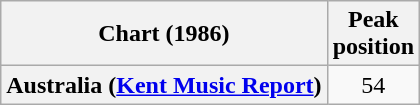<table class="wikitable sortable plainrowheaders">
<tr>
<th>Chart (1986)</th>
<th>Peak<br>position</th>
</tr>
<tr>
<th scope="row">Australia (<a href='#'>Kent Music Report</a>)</th>
<td style="text-align:center;">54</td>
</tr>
</table>
